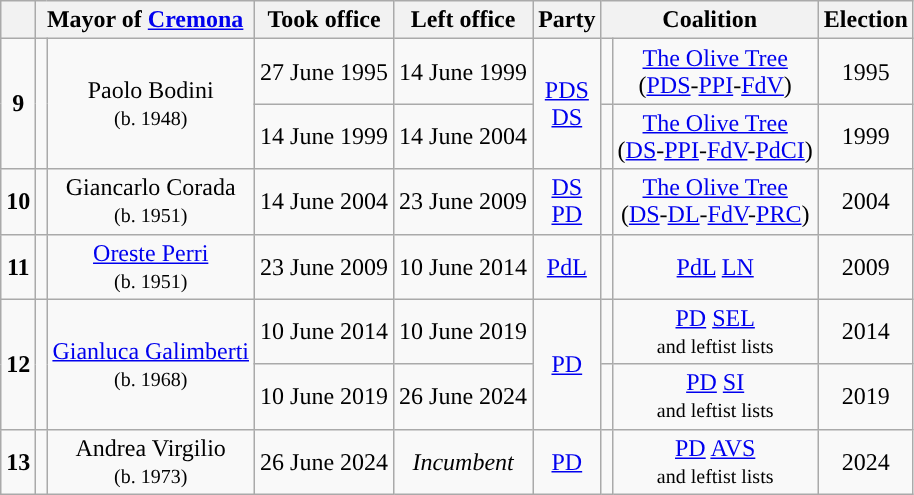<table class="wikitable" style="text-align: center;">
<tr>
<th><br></th>
<th colspan="2">Mayor of <a href='#'>Cremona</a></th>
<th>Took office</th>
<th>Left office</th>
<th>Party</th>
<th colspan="2">Coalition</th>
<th>Election</th>
</tr>
<tr>
<td rowspan="2" style="background: "><strong>9</strong></td>
<td rowspan="2"></td>
<td rowspan="2">Paolo Bodini <br><small>(b. 1948)</small></td>
<td>27 June 1995</td>
<td>14 June 1999</td>
<td rowspan="2"><a href='#'>PDS</a><br><a href='#'>DS</a></td>
<td style="background: "></td>
<td><a href='#'>The Olive Tree</a><br>(<a href='#'>PDS</a>-<a href='#'>PPI</a>-<a href='#'>FdV</a>)</td>
<td>1995</td>
</tr>
<tr>
<td>14 June 1999</td>
<td>14 June 2004</td>
<td style="background: "></td>
<td><a href='#'>The Olive Tree</a><br>(<a href='#'>DS</a>-<a href='#'>PPI</a>-<a href='#'>FdV</a>-<a href='#'>PdCI</a>)</td>
<td>1999</td>
</tr>
<tr>
<td rowspan="1" style="background: "><strong>10</strong></td>
<td rowspan="1"></td>
<td rowspan="1">Giancarlo Corada <br><small>(b. 1951)</small></td>
<td>14 June 2004</td>
<td>23 June 2009</td>
<td rowspan="1"><a href='#'>DS</a><br><a href='#'>PD</a></td>
<td style="background: "></td>
<td><a href='#'>The Olive Tree</a><br>(<a href='#'>DS</a>-<a href='#'>DL</a>-<a href='#'>FdV</a>-<a href='#'>PRC</a>)</td>
<td>2004</td>
</tr>
<tr>
<td rowspan="1" style="background: "><strong>11</strong></td>
<td rowspan="1"></td>
<td rowspan="1"><a href='#'>Oreste Perri</a> <br><small>(b. 1951)</small></td>
<td rowspan="1">23 June 2009</td>
<td rowspan="1">10 June 2014</td>
<td rowspan="1"><a href='#'>PdL</a></td>
<td style="background: "></td>
<td><a href='#'>PdL</a>  <a href='#'>LN</a></td>
<td>2009</td>
</tr>
<tr>
<td rowspan="2" style="background: "><strong>12</strong></td>
<td rowspan="2"></td>
<td rowspan="2"><a href='#'>Gianluca Galimberti</a> <br><small>(b. 1968)</small></td>
<td>10 June 2014</td>
<td>10 June 2019</td>
<td rowspan="2"><a href='#'>PD</a></td>
<td style="background: "></td>
<td><a href='#'>PD</a>  <a href='#'>SEL</a><br><small>and leftist lists</small></td>
<td>2014</td>
</tr>
<tr>
<td>10 June 2019</td>
<td>26 June 2024</td>
<td style="background: "></td>
<td><a href='#'>PD</a>  <a href='#'>SI</a><br><small>and leftist lists</small></td>
<td>2019</td>
</tr>
<tr>
<td style="background: "><strong>13</strong></td>
<td></td>
<td>Andrea Virgilio <br><small>(b. 1973)</small></td>
<td>26 June 2024</td>
<td><em>Incumbent</em></td>
<td><a href='#'>PD</a></td>
<td style="background: "></td>
<td><a href='#'>PD</a>  <a href='#'>AVS</a><br><small>and leftist lists</small></td>
<td>2024</td>
</tr>
</table>
